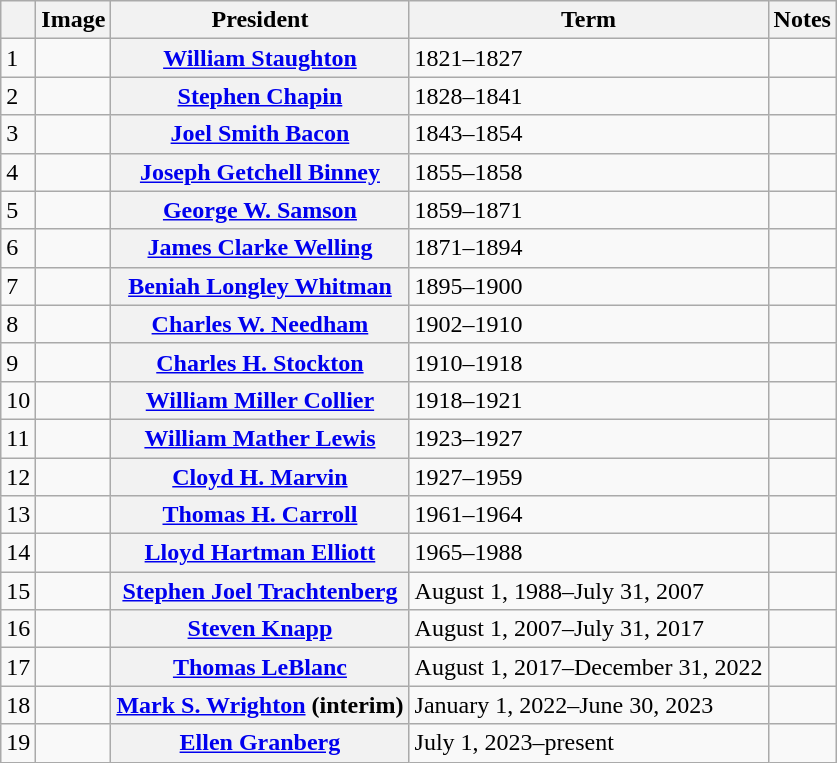<table class="wikitable plainrowheaders">
<tr>
<th></th>
<th>Image</th>
<th>President</th>
<th>Term</th>
<th>Notes</th>
</tr>
<tr>
<td>1</td>
<td></td>
<th scope="row"><a href='#'>William Staughton</a></th>
<td>1821–1827</td>
<td></td>
</tr>
<tr>
<td>2</td>
<td></td>
<th scope="row"><a href='#'>Stephen Chapin</a></th>
<td>1828–1841</td>
<td></td>
</tr>
<tr>
<td>3</td>
<td></td>
<th scope="row"><a href='#'>Joel Smith Bacon</a></th>
<td>1843–1854</td>
<td></td>
</tr>
<tr>
<td>4</td>
<td></td>
<th scope="row"><a href='#'>Joseph Getchell Binney</a></th>
<td>1855–1858</td>
<td></td>
</tr>
<tr>
<td>5</td>
<td></td>
<th scope="row"><a href='#'>George W. Samson</a></th>
<td>1859–1871</td>
<td></td>
</tr>
<tr>
<td>6</td>
<td></td>
<th scope="row"><a href='#'>James Clarke Welling</a></th>
<td>1871–1894</td>
<td></td>
</tr>
<tr>
<td>7</td>
<td></td>
<th scope="row"><a href='#'>Beniah Longley Whitman</a></th>
<td>1895–1900</td>
<td></td>
</tr>
<tr>
<td>8</td>
<td></td>
<th scope="row"><a href='#'>Charles W. Needham</a></th>
<td>1902–1910</td>
<td></td>
</tr>
<tr>
<td>9</td>
<td></td>
<th scope="row"><a href='#'>Charles H. Stockton</a></th>
<td>1910–1918</td>
<td></td>
</tr>
<tr>
<td>10</td>
<td></td>
<th scope="row"><a href='#'>William Miller Collier</a></th>
<td>1918–1921</td>
<td></td>
</tr>
<tr>
<td>11</td>
<td></td>
<th scope="row"><a href='#'>William Mather Lewis</a></th>
<td>1923–1927</td>
<td></td>
</tr>
<tr>
<td>12</td>
<td></td>
<th scope="row"><a href='#'>Cloyd H. Marvin</a></th>
<td>1927–1959</td>
<td></td>
</tr>
<tr>
<td>13</td>
<td></td>
<th scope="row"><a href='#'>Thomas H. Carroll</a></th>
<td>1961–1964</td>
<td></td>
</tr>
<tr>
<td>14</td>
<td></td>
<th scope="row"><a href='#'>Lloyd Hartman Elliott</a></th>
<td>1965–1988</td>
<td></td>
</tr>
<tr>
<td>15</td>
<td></td>
<th scope="row"><a href='#'>Stephen Joel Trachtenberg</a></th>
<td>August 1, 1988–July 31, 2007</td>
<td></td>
</tr>
<tr>
<td>16</td>
<td></td>
<th scope="row"><a href='#'>Steven Knapp</a></th>
<td>August 1, 2007–July 31, 2017</td>
<td></td>
</tr>
<tr>
<td>17</td>
<td></td>
<th scope="row"><a href='#'>Thomas LeBlanc</a></th>
<td>August 1, 2017–December 31, 2022</td>
<td></td>
</tr>
<tr>
<td>18</td>
<td></td>
<th scope="row"><a href='#'>Mark S. Wrighton</a> (interim)</th>
<td>January 1, 2022–June 30, 2023</td>
<td></td>
</tr>
<tr>
<td>19</td>
<td></td>
<th scope="row"><a href='#'>Ellen Granberg</a></th>
<td>July 1, 2023–present</td>
<td></td>
</tr>
</table>
